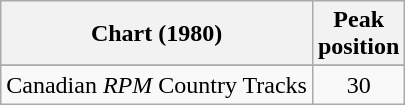<table class="wikitable sortable">
<tr>
<th align="left">Chart (1980)</th>
<th align="center">Peak<br>position</th>
</tr>
<tr>
</tr>
<tr>
<td align="left">Canadian <em>RPM</em> Country Tracks</td>
<td align="center">30</td>
</tr>
</table>
